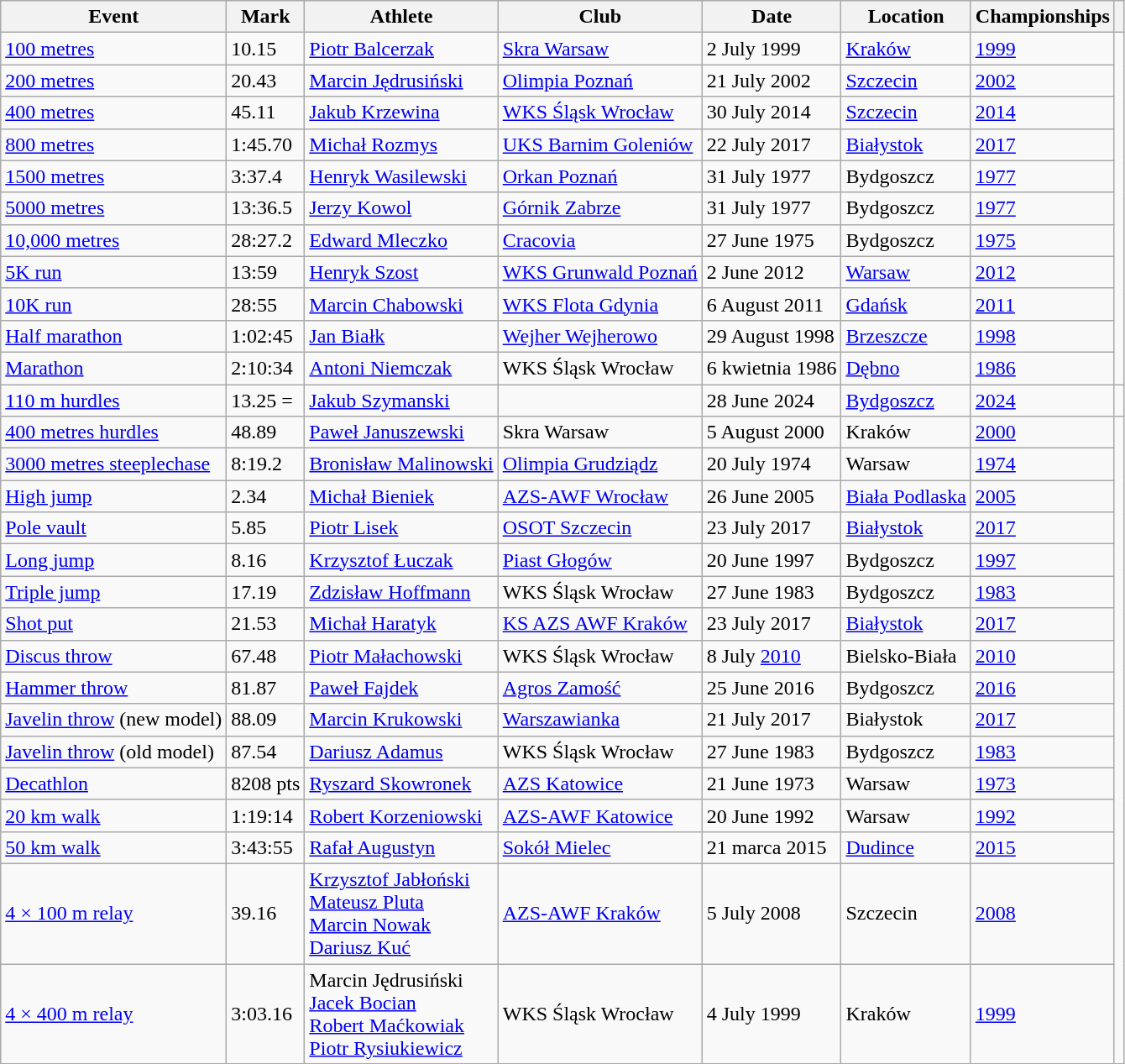<table class="wikitable">
<tr>
<th>Event</th>
<th>Mark</th>
<th>Athlete</th>
<th>Club</th>
<th>Date</th>
<th>Location</th>
<th>Championships</th>
<th></th>
</tr>
<tr>
<td><a href='#'>100 metres</a></td>
<td>10.15</td>
<td><a href='#'>Piotr Balcerzak</a></td>
<td><a href='#'>Skra Warsaw</a></td>
<td>2 July 1999</td>
<td><a href='#'>Kraków</a></td>
<td><a href='#'>1999</a></td>
</tr>
<tr>
<td><a href='#'>200 metres</a></td>
<td>20.43</td>
<td><a href='#'>Marcin Jędrusiński</a></td>
<td><a href='#'>Olimpia Poznań</a></td>
<td>21 July 2002</td>
<td><a href='#'>Szczecin</a></td>
<td><a href='#'>2002</a></td>
</tr>
<tr>
<td><a href='#'>400 metres</a></td>
<td>45.11</td>
<td><a href='#'>Jakub Krzewina</a></td>
<td><a href='#'>WKS Śląsk Wrocław</a></td>
<td>30 July 2014</td>
<td><a href='#'>Szczecin</a></td>
<td><a href='#'>2014</a></td>
</tr>
<tr>
<td><a href='#'>800 metres</a></td>
<td>1:45.70</td>
<td><a href='#'>Michał Rozmys</a></td>
<td><a href='#'>UKS Barnim Goleniów</a></td>
<td>22 July 2017</td>
<td><a href='#'>Białystok</a></td>
<td><a href='#'>2017</a></td>
</tr>
<tr>
<td><a href='#'>1500 metres</a></td>
<td>3:37.4</td>
<td><a href='#'>Henryk Wasilewski</a></td>
<td><a href='#'>Orkan Poznań</a></td>
<td>31 July 1977</td>
<td>Bydgoszcz</td>
<td><a href='#'>1977</a></td>
</tr>
<tr>
<td><a href='#'>5000 metres</a></td>
<td>13:36.5</td>
<td><a href='#'>Jerzy Kowol</a></td>
<td><a href='#'>Górnik Zabrze</a></td>
<td>31 July 1977</td>
<td>Bydgoszcz</td>
<td><a href='#'>1977</a></td>
</tr>
<tr>
<td><a href='#'>10,000 metres</a></td>
<td>28:27.2</td>
<td><a href='#'>Edward Mleczko</a></td>
<td><a href='#'>Cracovia</a></td>
<td>27 June 1975</td>
<td>Bydgoszcz</td>
<td><a href='#'>1975</a></td>
</tr>
<tr>
<td><a href='#'>5K run</a></td>
<td>13:59</td>
<td><a href='#'>Henryk Szost</a></td>
<td><a href='#'>WKS Grunwald Poznań</a></td>
<td>2 June 2012</td>
<td><a href='#'>Warsaw</a></td>
<td><a href='#'>2012</a></td>
</tr>
<tr>
<td><a href='#'>10K run</a></td>
<td>28:55</td>
<td><a href='#'>Marcin Chabowski</a></td>
<td><a href='#'>WKS Flota Gdynia</a></td>
<td>6 August 2011</td>
<td><a href='#'>Gdańsk</a></td>
<td><a href='#'>2011</a></td>
</tr>
<tr>
<td><a href='#'>Half marathon</a></td>
<td>1:02:45</td>
<td><a href='#'>Jan Białk</a></td>
<td><a href='#'>Wejher Wejherowo</a></td>
<td>29 August 1998</td>
<td><a href='#'>Brzeszcze</a></td>
<td><a href='#'>1998</a></td>
</tr>
<tr>
<td><a href='#'>Marathon</a></td>
<td>2:10:34</td>
<td><a href='#'>Antoni Niemczak</a></td>
<td>WKS Śląsk Wrocław</td>
<td>6 kwietnia 1986</td>
<td><a href='#'>Dębno</a></td>
<td><a href='#'>1986</a></td>
</tr>
<tr>
<td><a href='#'>110 m hurdles</a></td>
<td>13.25  =</td>
<td><a href='#'>Jakub Szymanski</a></td>
<td></td>
<td>28 June 2024</td>
<td><a href='#'>Bydgoszcz</a></td>
<td><a href='#'>2024</a></td>
<td></td>
</tr>
<tr>
<td><a href='#'>400 metres hurdles</a></td>
<td>48.89</td>
<td><a href='#'>Paweł Januszewski</a></td>
<td>Skra Warsaw</td>
<td>5 August 2000</td>
<td>Kraków</td>
<td><a href='#'>2000</a></td>
</tr>
<tr>
<td><a href='#'>3000 metres steeplechase</a></td>
<td>8:19.2</td>
<td><a href='#'>Bronisław Malinowski</a></td>
<td><a href='#'>Olimpia Grudziądz</a></td>
<td>20 July 1974</td>
<td>Warsaw</td>
<td><a href='#'>1974</a></td>
</tr>
<tr>
<td><a href='#'>High jump</a></td>
<td>2.34</td>
<td><a href='#'>Michał Bieniek</a></td>
<td><a href='#'>AZS-AWF Wrocław</a></td>
<td>26 June 2005</td>
<td><a href='#'>Biała Podlaska</a></td>
<td><a href='#'>2005</a></td>
</tr>
<tr>
<td><a href='#'>Pole vault</a></td>
<td>5.85</td>
<td><a href='#'>Piotr Lisek</a></td>
<td><a href='#'>OSOT Szczecin</a></td>
<td>23 July 2017</td>
<td><a href='#'>Białystok</a></td>
<td><a href='#'>2017</a></td>
</tr>
<tr>
<td><a href='#'>Long jump</a></td>
<td>8.16</td>
<td><a href='#'>Krzysztof Łuczak</a></td>
<td><a href='#'>Piast Głogów</a></td>
<td>20 June 1997</td>
<td>Bydgoszcz</td>
<td><a href='#'>1997</a></td>
</tr>
<tr>
<td><a href='#'>Triple jump</a></td>
<td>17.19</td>
<td><a href='#'>Zdzisław Hoffmann</a></td>
<td>WKS Śląsk Wrocław</td>
<td>27 June 1983</td>
<td>Bydgoszcz</td>
<td><a href='#'>1983</a></td>
</tr>
<tr>
<td><a href='#'>Shot put</a></td>
<td>21.53</td>
<td><a href='#'>Michał Haratyk</a></td>
<td><a href='#'>KS AZS AWF Kraków</a></td>
<td>23 July 2017</td>
<td><a href='#'>Białystok</a></td>
<td><a href='#'>2017</a></td>
</tr>
<tr>
<td><a href='#'>Discus throw</a></td>
<td>67.48</td>
<td><a href='#'>Piotr Małachowski</a></td>
<td>WKS Śląsk Wrocław</td>
<td>8 July <a href='#'>2010</a></td>
<td>Bielsko-Biała</td>
<td><a href='#'>2010</a></td>
</tr>
<tr>
<td><a href='#'>Hammer throw</a></td>
<td>81.87</td>
<td><a href='#'>Paweł Fajdek</a></td>
<td><a href='#'>Agros Zamość</a></td>
<td>25 June 2016</td>
<td>Bydgoszcz</td>
<td><a href='#'>2016</a></td>
</tr>
<tr>
<td><a href='#'>Javelin throw</a> (new model)</td>
<td>88.09</td>
<td><a href='#'>Marcin Krukowski</a></td>
<td><a href='#'>Warszawianka</a></td>
<td>21 July 2017</td>
<td>Białystok</td>
<td><a href='#'>2017</a></td>
</tr>
<tr>
<td><a href='#'>Javelin throw</a> (old model)</td>
<td>87.54</td>
<td><a href='#'>Dariusz Adamus</a></td>
<td>WKS Śląsk Wrocław</td>
<td>27 June 1983</td>
<td>Bydgoszcz</td>
<td><a href='#'>1983</a></td>
</tr>
<tr>
<td><a href='#'>Decathlon</a></td>
<td>8208 pts</td>
<td><a href='#'>Ryszard Skowronek</a></td>
<td><a href='#'>AZS Katowice</a></td>
<td>21 June 1973</td>
<td>Warsaw</td>
<td><a href='#'>1973</a></td>
</tr>
<tr>
<td><a href='#'>20 km walk</a></td>
<td>1:19:14</td>
<td><a href='#'>Robert Korzeniowski</a></td>
<td><a href='#'>AZS-AWF Katowice</a></td>
<td>20 June 1992</td>
<td>Warsaw</td>
<td><a href='#'>1992</a></td>
</tr>
<tr>
<td><a href='#'>50 km walk</a></td>
<td>3:43:55</td>
<td><a href='#'>Rafał Augustyn</a></td>
<td><a href='#'>Sokół Mielec</a></td>
<td>21 marca 2015</td>
<td><a href='#'>Dudince</a></td>
<td><a href='#'>2015</a></td>
</tr>
<tr>
<td><a href='#'>4 × 100 m relay</a></td>
<td>39.16</td>
<td><a href='#'>Krzysztof Jabłoński</a><br><a href='#'>Mateusz Pluta</a><br><a href='#'>Marcin Nowak</a><br><a href='#'>Dariusz Kuć</a></td>
<td><a href='#'>AZS-AWF Kraków</a></td>
<td>5 July 2008</td>
<td>Szczecin</td>
<td><a href='#'>2008</a></td>
</tr>
<tr>
<td><a href='#'>4 × 400 m relay</a></td>
<td>3:03.16</td>
<td>Marcin Jędrusiński<br><a href='#'>Jacek Bocian</a><br><a href='#'>Robert Maćkowiak</a><br><a href='#'>Piotr Rysiukiewicz</a></td>
<td>WKS Śląsk Wrocław</td>
<td>4 July 1999</td>
<td>Kraków</td>
<td><a href='#'>1999</a></td>
</tr>
</table>
